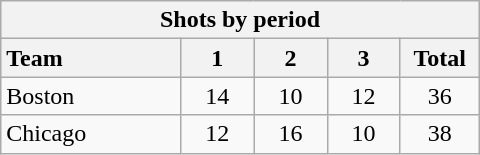<table class="wikitable" style="width:20em; text-align:right;">
<tr>
<th colspan=6>Shots by period</th>
</tr>
<tr>
<th style="width:8em; text-align:left;">Team</th>
<th style="width:3em;">1</th>
<th style="width:3em;">2</th>
<th style="width:3em;">3</th>
<th style="width:3em;">Total</th>
</tr>
<tr>
<td style="text-align:left;">Boston</td>
<td align=center>14</td>
<td align=center>10</td>
<td align=center>12</td>
<td align=center>36</td>
</tr>
<tr>
<td style="text-align:left;">Chicago</td>
<td align=center>12</td>
<td align=center>16</td>
<td align=center>10</td>
<td align=center>38</td>
</tr>
</table>
